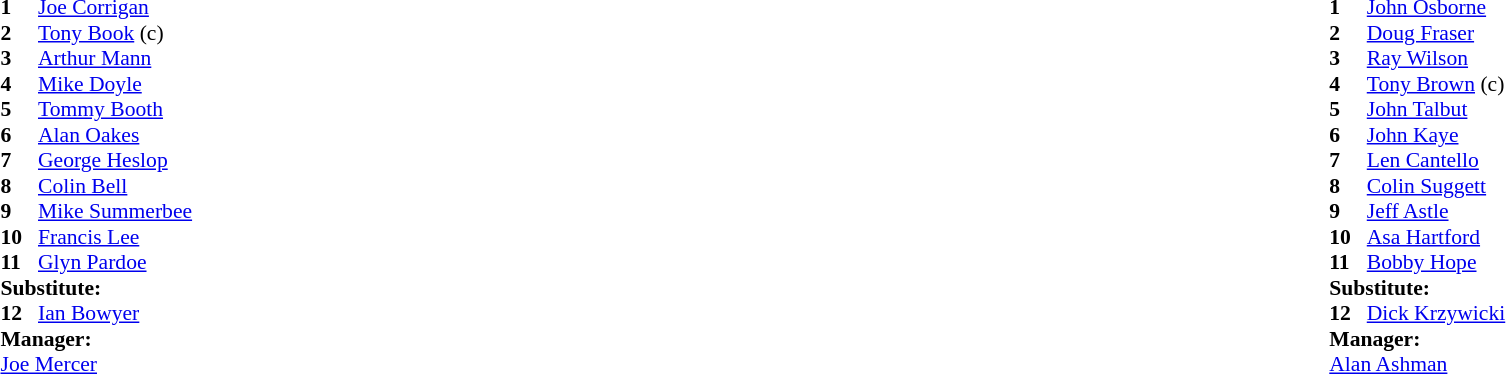<table width="100%">
<tr>
<td valign="top" width="50%"><br><table style="font-size: 90%" cellspacing="0" cellpadding="0">
<tr>
<td colspan="4"></td>
</tr>
<tr>
<th width="25"></th>
<th></th>
</tr>
<tr>
<td><strong>1</strong></td>
<td> <a href='#'>Joe Corrigan</a></td>
</tr>
<tr>
<td><strong>2</strong></td>
<td> <a href='#'>Tony Book</a> (c)</td>
</tr>
<tr>
<td><strong>3</strong></td>
<td> <a href='#'>Arthur Mann</a></td>
</tr>
<tr>
<td><strong>4</strong></td>
<td> <a href='#'>Mike Doyle</a></td>
</tr>
<tr>
<td><strong>5</strong></td>
<td> <a href='#'>Tommy Booth</a></td>
</tr>
<tr>
<td><strong>6</strong></td>
<td> <a href='#'>Alan Oakes</a></td>
</tr>
<tr>
<td><strong>7</strong></td>
<td> <a href='#'>George Heslop</a></td>
</tr>
<tr>
<td><strong>8</strong></td>
<td> <a href='#'>Colin Bell</a></td>
</tr>
<tr>
<td><strong>9</strong></td>
<td> <a href='#'>Mike Summerbee</a></td>
<td></td>
<td></td>
</tr>
<tr>
<td><strong>10</strong></td>
<td> <a href='#'>Francis Lee</a></td>
</tr>
<tr>
<td><strong>11</strong></td>
<td> <a href='#'>Glyn Pardoe</a></td>
</tr>
<tr>
<td colspan=3><strong>Substitute:</strong></td>
</tr>
<tr>
<td><strong>12</strong></td>
<td> <a href='#'>Ian Bowyer</a></td>
<td></td>
<td></td>
</tr>
<tr>
<td colspan=4><strong>Manager:</strong></td>
</tr>
<tr>
<td colspan="4"> <a href='#'>Joe Mercer</a></td>
</tr>
</table>
</td>
<td valign="top" width="50%"><br><table style="font-size: 90%" cellspacing="0" cellpadding="0" align=center>
<tr>
<td colspan="4"></td>
</tr>
<tr>
<th width="25"></th>
<th></th>
</tr>
<tr>
<td><strong>1</strong></td>
<td> <a href='#'>John Osborne</a></td>
</tr>
<tr>
<td><strong>2</strong></td>
<td> <a href='#'>Doug Fraser</a></td>
</tr>
<tr>
<td><strong>3</strong></td>
<td> <a href='#'>Ray Wilson</a></td>
</tr>
<tr>
<td><strong>4</strong></td>
<td> <a href='#'>Tony Brown</a> (c)</td>
</tr>
<tr>
<td><strong>5</strong></td>
<td> <a href='#'>John Talbut</a></td>
</tr>
<tr>
<td><strong>6</strong></td>
<td> <a href='#'>John Kaye</a></td>
</tr>
<tr>
<td><strong>7</strong></td>
<td> <a href='#'>Len Cantello</a></td>
</tr>
<tr>
<td><strong>8</strong></td>
<td> <a href='#'>Colin Suggett</a></td>
</tr>
<tr>
<td><strong>9</strong></td>
<td> <a href='#'>Jeff Astle</a></td>
</tr>
<tr>
<td><strong>10</strong></td>
<td> <a href='#'>Asa Hartford</a></td>
<td></td>
<td></td>
</tr>
<tr>
<td><strong>11</strong></td>
<td> <a href='#'>Bobby Hope</a></td>
</tr>
<tr>
<td colspan=3><strong>Substitute:</strong></td>
</tr>
<tr>
<td><strong>12</strong></td>
<td> <a href='#'>Dick Krzywicki</a></td>
<td></td>
<td></td>
</tr>
<tr>
<td colspan=4><strong>Manager:</strong></td>
</tr>
<tr>
<td colspan="4"> <a href='#'>Alan Ashman</a></td>
</tr>
</table>
</td>
</tr>
</table>
